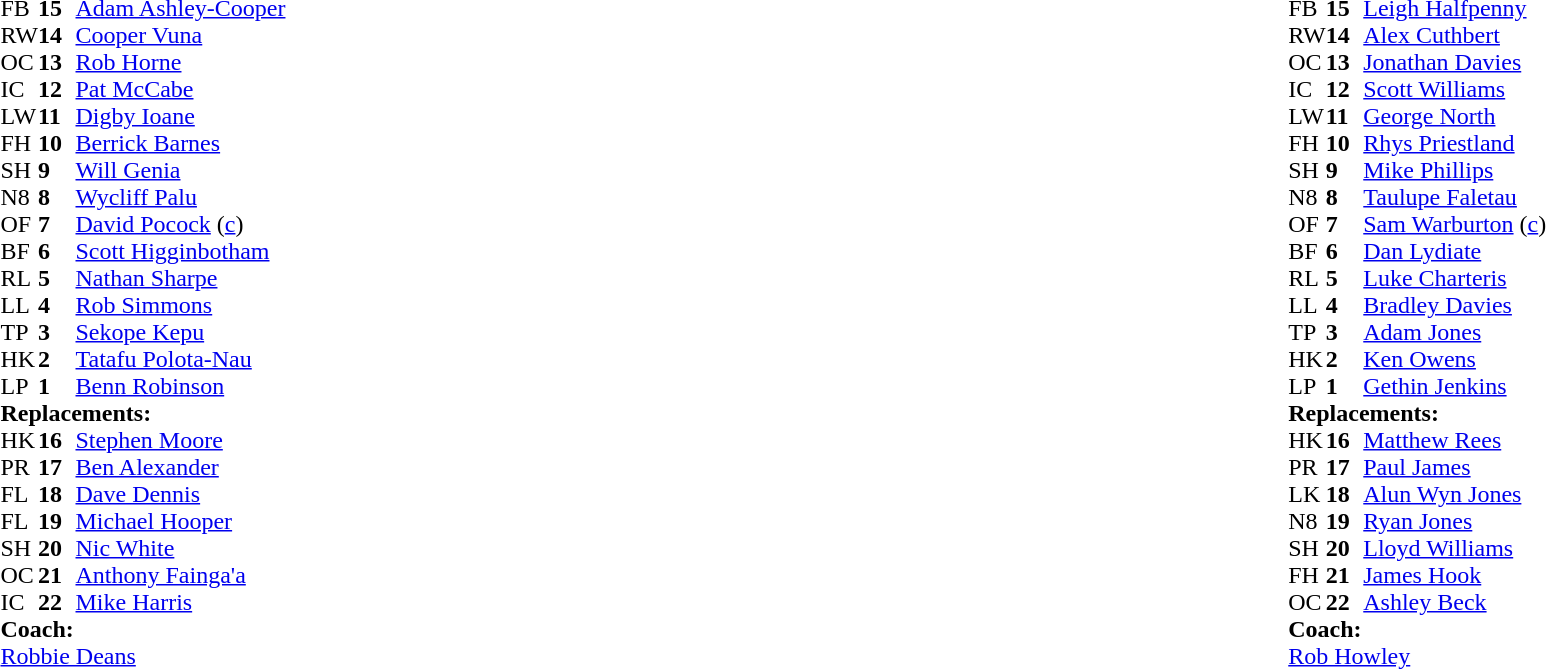<table width="100%">
<tr>
<td valign="top" width="50%"><br><table style="font-size: 100%" cellspacing="0" cellpadding="0">
<tr>
<th width="25"></th>
<th width="25"></th>
</tr>
<tr>
<td>FB</td>
<td><strong>15</strong></td>
<td><a href='#'>Adam Ashley-Cooper</a></td>
</tr>
<tr>
<td>RW</td>
<td><strong>14</strong></td>
<td><a href='#'>Cooper Vuna</a></td>
<td></td>
<td></td>
<td></td>
<td></td>
</tr>
<tr>
<td>OC</td>
<td><strong>13</strong></td>
<td><a href='#'>Rob Horne</a></td>
<td></td>
<td colspan="2"></td>
</tr>
<tr>
<td>IC</td>
<td><strong>12</strong></td>
<td><a href='#'>Pat McCabe</a></td>
</tr>
<tr>
<td>LW</td>
<td><strong>11</strong></td>
<td><a href='#'>Digby Ioane</a></td>
</tr>
<tr>
<td>FH</td>
<td><strong>10</strong></td>
<td><a href='#'>Berrick Barnes</a></td>
</tr>
<tr>
<td>SH</td>
<td><strong>9</strong></td>
<td><a href='#'>Will Genia</a></td>
</tr>
<tr>
<td>N8</td>
<td><strong>8</strong></td>
<td><a href='#'>Wycliff Palu</a></td>
<td></td>
<td></td>
</tr>
<tr>
<td>OF</td>
<td><strong>7</strong></td>
<td><a href='#'>David Pocock</a> (<a href='#'>c</a>)</td>
</tr>
<tr>
<td>BF</td>
<td><strong>6</strong></td>
<td><a href='#'>Scott Higginbotham</a></td>
</tr>
<tr>
<td>RL</td>
<td><strong>5</strong></td>
<td><a href='#'>Nathan Sharpe</a></td>
<td></td>
<td></td>
</tr>
<tr>
<td>LL</td>
<td><strong>4</strong></td>
<td><a href='#'>Rob Simmons</a></td>
</tr>
<tr>
<td>TP</td>
<td><strong>3</strong></td>
<td><a href='#'>Sekope Kepu</a></td>
</tr>
<tr>
<td>HK</td>
<td><strong>2</strong></td>
<td><a href='#'>Tatafu Polota-Nau</a></td>
<td></td>
<td></td>
</tr>
<tr>
<td>LP</td>
<td><strong>1</strong></td>
<td><a href='#'>Benn Robinson</a></td>
<td></td>
<td></td>
</tr>
<tr>
<td colspan=3><strong>Replacements:</strong></td>
</tr>
<tr>
<td>HK</td>
<td><strong>16</strong></td>
<td><a href='#'>Stephen Moore</a></td>
<td></td>
<td></td>
</tr>
<tr>
<td>PR</td>
<td><strong>17</strong></td>
<td><a href='#'>Ben Alexander</a></td>
<td></td>
<td></td>
</tr>
<tr>
<td>FL</td>
<td><strong>18</strong></td>
<td><a href='#'>Dave Dennis</a></td>
<td></td>
<td></td>
</tr>
<tr>
<td>FL</td>
<td><strong>19</strong></td>
<td><a href='#'>Michael Hooper</a></td>
<td></td>
<td></td>
</tr>
<tr>
<td>SH</td>
<td><strong>20</strong></td>
<td><a href='#'>Nic White</a></td>
</tr>
<tr>
<td>OC</td>
<td><strong>21</strong></td>
<td><a href='#'>Anthony Fainga'a</a></td>
<td></td>
<td></td>
<td></td>
<td></td>
</tr>
<tr>
<td>IC</td>
<td><strong>22</strong></td>
<td><a href='#'>Mike Harris</a></td>
</tr>
<tr>
<td colspan=3><strong>Coach:</strong></td>
</tr>
<tr>
<td colspan="4"> <a href='#'>Robbie Deans</a></td>
</tr>
</table>
</td>
<td valign="top" width="50%"><br><table style="font-size: 100%" cellspacing="0" cellpadding="0" align="center">
<tr>
<th width="25"></th>
<th width="25"></th>
</tr>
<tr>
<td>FB</td>
<td><strong>15</strong></td>
<td><a href='#'>Leigh Halfpenny</a></td>
</tr>
<tr>
<td>RW</td>
<td><strong>14</strong></td>
<td><a href='#'>Alex Cuthbert</a></td>
</tr>
<tr>
<td>OC</td>
<td><strong>13</strong></td>
<td><a href='#'>Jonathan Davies</a></td>
</tr>
<tr>
<td>IC</td>
<td><strong>12</strong></td>
<td><a href='#'>Scott Williams</a></td>
<td></td>
<td></td>
</tr>
<tr>
<td>LW</td>
<td><strong>11</strong></td>
<td><a href='#'>George North</a></td>
<td></td>
<td></td>
</tr>
<tr>
<td>FH</td>
<td><strong>10</strong></td>
<td><a href='#'>Rhys Priestland</a></td>
</tr>
<tr>
<td>SH</td>
<td><strong>9</strong></td>
<td><a href='#'>Mike Phillips</a></td>
</tr>
<tr>
<td>N8</td>
<td><strong>8</strong></td>
<td><a href='#'>Taulupe Faletau</a></td>
<td></td>
<td></td>
</tr>
<tr>
<td>OF</td>
<td><strong>7</strong></td>
<td><a href='#'>Sam Warburton</a> (<a href='#'>c</a>)</td>
</tr>
<tr>
<td>BF</td>
<td><strong>6</strong></td>
<td><a href='#'>Dan Lydiate</a></td>
</tr>
<tr>
<td>RL</td>
<td><strong>5</strong></td>
<td><a href='#'>Luke Charteris</a></td>
<td></td>
<td></td>
</tr>
<tr>
<td>LL</td>
<td><strong>4</strong></td>
<td><a href='#'>Bradley Davies</a></td>
</tr>
<tr>
<td>TP</td>
<td><strong>3</strong></td>
<td><a href='#'>Adam Jones</a></td>
<td></td>
<td></td>
</tr>
<tr>
<td>HK</td>
<td><strong>2</strong></td>
<td><a href='#'>Ken Owens</a></td>
<td></td>
<td></td>
</tr>
<tr>
<td>LP</td>
<td><strong>1</strong></td>
<td><a href='#'>Gethin Jenkins</a></td>
</tr>
<tr>
<td colspan=3><strong>Replacements:</strong></td>
</tr>
<tr>
<td>HK</td>
<td><strong>16</strong></td>
<td><a href='#'>Matthew Rees</a></td>
<td></td>
<td></td>
</tr>
<tr>
<td>PR</td>
<td><strong>17</strong></td>
<td><a href='#'>Paul James</a></td>
<td></td>
<td></td>
</tr>
<tr>
<td>LK</td>
<td><strong>18</strong></td>
<td><a href='#'>Alun Wyn Jones</a></td>
<td></td>
<td></td>
</tr>
<tr>
<td>N8</td>
<td><strong>19</strong></td>
<td><a href='#'>Ryan Jones</a></td>
<td></td>
<td></td>
</tr>
<tr>
<td>SH</td>
<td><strong>20</strong></td>
<td><a href='#'>Lloyd Williams</a></td>
</tr>
<tr>
<td>FH</td>
<td><strong>21</strong></td>
<td><a href='#'>James Hook</a></td>
<td></td>
<td></td>
</tr>
<tr>
<td>OC</td>
<td><strong>22</strong></td>
<td><a href='#'>Ashley Beck</a></td>
<td></td>
<td></td>
</tr>
<tr>
<td colspan=3><strong>Coach:</strong></td>
</tr>
<tr>
<td colspan="4"> <a href='#'>Rob Howley</a></td>
</tr>
</table>
</td>
</tr>
</table>
